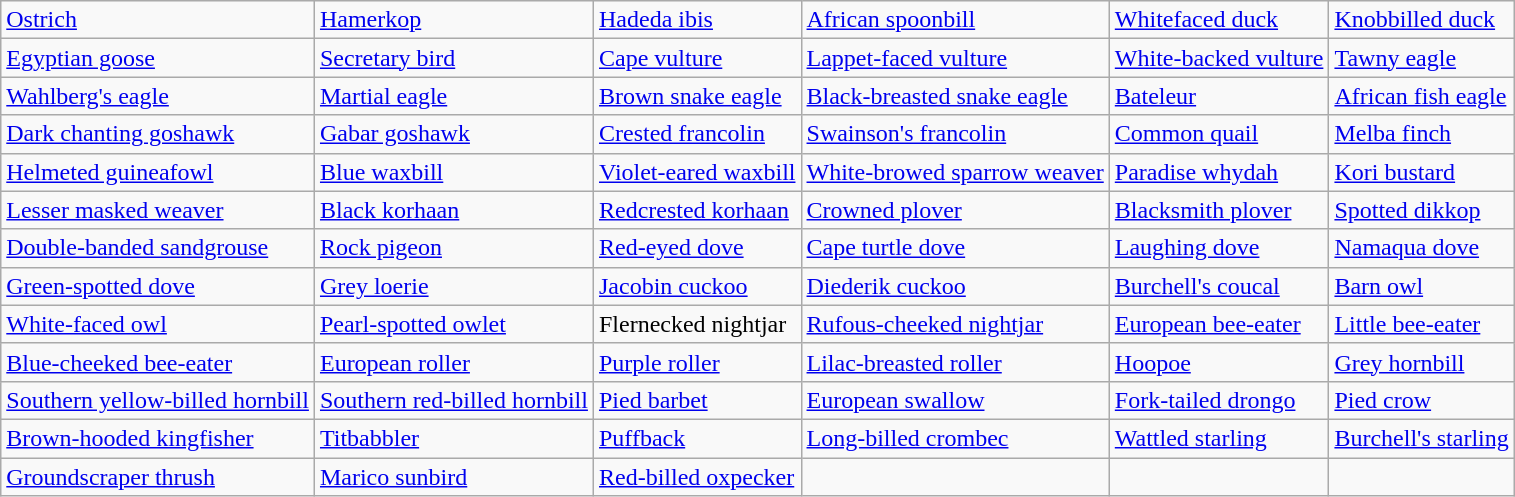<table class="wikitable">
<tr>
<td><a href='#'>Ostrich</a></td>
<td><a href='#'>Hamerkop</a></td>
<td><a href='#'>Hadeda ibis</a></td>
<td><a href='#'>African spoonbill</a></td>
<td><a href='#'>Whitefaced duck</a></td>
<td><a href='#'>Knobbilled duck</a></td>
</tr>
<tr>
<td><a href='#'>Egyptian goose</a></td>
<td><a href='#'>Secretary bird</a></td>
<td><a href='#'>Cape vulture</a></td>
<td><a href='#'>Lappet-faced vulture</a></td>
<td><a href='#'>White-backed vulture</a></td>
<td><a href='#'>Tawny eagle</a></td>
</tr>
<tr>
<td><a href='#'>Wahlberg's eagle</a></td>
<td><a href='#'>Martial eagle</a></td>
<td><a href='#'>Brown snake eagle</a></td>
<td><a href='#'>Black-breasted snake eagle</a></td>
<td><a href='#'>Bateleur</a></td>
<td><a href='#'>African fish eagle</a></td>
</tr>
<tr>
<td><a href='#'>Dark chanting goshawk</a></td>
<td><a href='#'>Gabar goshawk</a></td>
<td><a href='#'>Crested francolin</a></td>
<td><a href='#'>Swainson's francolin</a></td>
<td><a href='#'>Common quail</a></td>
<td><a href='#'>Melba finch</a></td>
</tr>
<tr>
<td><a href='#'>Helmeted guineafowl</a></td>
<td><a href='#'>Blue waxbill</a></td>
<td><a href='#'>Violet-eared waxbill</a></td>
<td><a href='#'>White-browed sparrow weaver</a></td>
<td><a href='#'>Paradise whydah</a></td>
<td><a href='#'>Kori bustard</a></td>
</tr>
<tr>
<td><a href='#'>Lesser masked weaver</a></td>
<td><a href='#'>Black korhaan</a></td>
<td><a href='#'>Redcrested korhaan</a></td>
<td><a href='#'>Crowned plover</a></td>
<td><a href='#'>Blacksmith plover</a></td>
<td><a href='#'>Spotted dikkop</a></td>
</tr>
<tr>
<td><a href='#'>Double-banded sandgrouse</a></td>
<td><a href='#'>Rock pigeon</a></td>
<td><a href='#'>Red-eyed dove</a></td>
<td><a href='#'>Cape turtle dove</a></td>
<td><a href='#'>Laughing dove</a></td>
<td><a href='#'>Namaqua dove</a></td>
</tr>
<tr>
<td><a href='#'>Green-spotted dove</a></td>
<td><a href='#'>Grey loerie</a></td>
<td><a href='#'>Jacobin cuckoo</a></td>
<td><a href='#'>Diederik cuckoo</a></td>
<td><a href='#'>Burchell's coucal</a></td>
<td><a href='#'>Barn owl</a></td>
</tr>
<tr>
<td><a href='#'>White-faced owl</a></td>
<td><a href='#'>Pearl-spotted owlet</a></td>
<td>Flernecked nightjar</td>
<td><a href='#'>Rufous-cheeked nightjar</a></td>
<td><a href='#'>European bee-eater</a></td>
<td><a href='#'>Little bee-eater</a></td>
</tr>
<tr>
<td><a href='#'>Blue-cheeked bee-eater</a></td>
<td><a href='#'>European roller</a></td>
<td><a href='#'>Purple roller</a></td>
<td><a href='#'>Lilac-breasted roller</a></td>
<td><a href='#'>Hoopoe</a></td>
<td><a href='#'>Grey hornbill</a></td>
</tr>
<tr>
<td><a href='#'>Southern yellow-billed hornbill</a></td>
<td><a href='#'>Southern red-billed hornbill</a></td>
<td><a href='#'>Pied barbet</a></td>
<td><a href='#'>European swallow</a></td>
<td><a href='#'>Fork-tailed drongo</a></td>
<td><a href='#'>Pied crow</a></td>
</tr>
<tr>
<td><a href='#'>Brown-hooded kingfisher</a></td>
<td><a href='#'>Titbabbler</a></td>
<td><a href='#'>Puffback</a></td>
<td><a href='#'>Long-billed crombec</a></td>
<td><a href='#'>Wattled starling</a></td>
<td><a href='#'>Burchell's starling</a></td>
</tr>
<tr>
<td><a href='#'>Groundscraper thrush</a></td>
<td><a href='#'>Marico sunbird</a></td>
<td><a href='#'>Red-billed oxpecker</a></td>
<td></td>
<td></td>
</tr>
</table>
